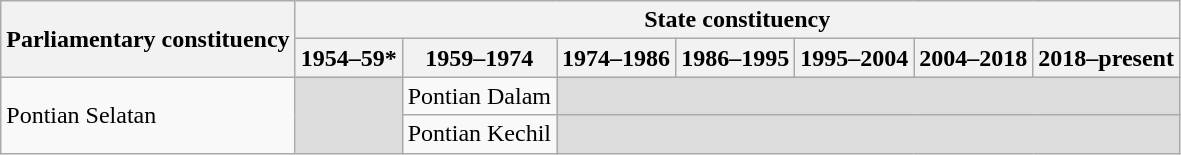<table class="wikitable">
<tr>
<th rowspan="2">Parliamentary constituency</th>
<th colspan="7">State constituency</th>
</tr>
<tr>
<th>1954–59*</th>
<th>1959–1974</th>
<th>1974–1986</th>
<th>1986–1995</th>
<th>1995–2004</th>
<th>2004–2018</th>
<th>2018–present</th>
</tr>
<tr>
<td rowspan="2">Pontian Selatan</td>
<td rowspan="2" bgcolor="dcdcdc"></td>
<td>Pontian Dalam</td>
<td colspan="5" bgcolor="dcdcdc"></td>
</tr>
<tr>
<td>Pontian Kechil</td>
<td colspan="5" bgcolor="dcdcdc"></td>
</tr>
</table>
